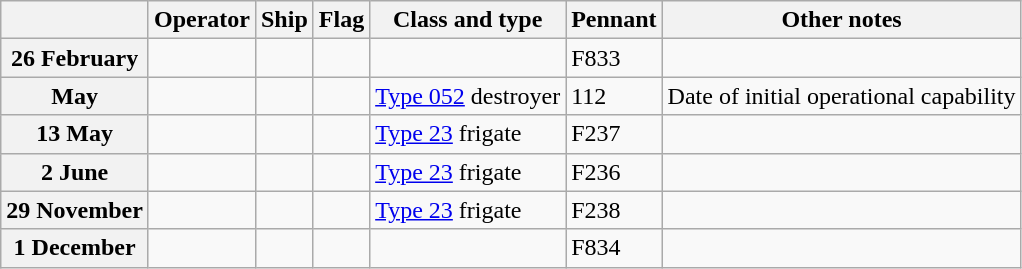<table class="wikitable">
<tr>
<th></th>
<th>Operator</th>
<th>Ship</th>
<th>Flag</th>
<th>Class and type</th>
<th>Pennant</th>
<th>Other notes</th>
</tr>
<tr ---->
<th>26 February</th>
<td></td>
<td><strong></strong></td>
<td></td>
<td></td>
<td>F833</td>
<td></td>
</tr>
<tr ---->
<th>May</th>
<td></td>
<td><strong></strong></td>
<td></td>
<td><a href='#'>Type 052</a> destroyer</td>
<td>112</td>
<td>Date of initial operational capability</td>
</tr>
<tr ---->
<th>13 May</th>
<td></td>
<td><strong></strong></td>
<td></td>
<td><a href='#'>Type 23</a> frigate</td>
<td>F237</td>
<td></td>
</tr>
<tr ---->
<th>2 June</th>
<td></td>
<td><strong></strong></td>
<td></td>
<td><a href='#'>Type 23</a> frigate</td>
<td>F236</td>
<td></td>
</tr>
<tr ---->
<th>29 November</th>
<td></td>
<td><strong></strong></td>
<td></td>
<td><a href='#'>Type 23</a> frigate</td>
<td>F238</td>
<td></td>
</tr>
<tr ---->
<th>1 December</th>
<td></td>
<td><strong></strong></td>
<td></td>
<td></td>
<td>F834</td>
<td></td>
</tr>
</table>
